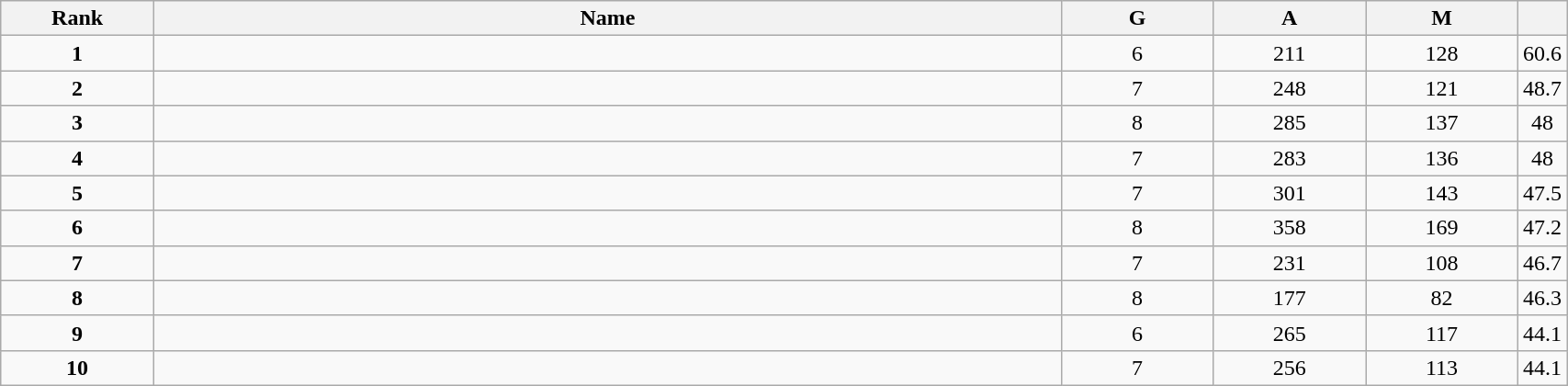<table class="wikitable" style="width:90%;">
<tr>
<th style="width:10%;">Rank</th>
<th style="width:60%;">Name</th>
<th style="width:10%;">G</th>
<th style="width:10%;">A</th>
<th style="width:10%;">M</th>
<th style="width:10%;"></th>
</tr>
<tr align=center>
<td><strong>1</strong></td>
<td align=left><strong></strong></td>
<td>6</td>
<td>211</td>
<td>128</td>
<td>60.6</td>
</tr>
<tr align=center>
<td><strong>2</strong></td>
<td align=left></td>
<td>7</td>
<td>248</td>
<td>121</td>
<td>48.7</td>
</tr>
<tr align=center>
<td><strong>3</strong></td>
<td align=left></td>
<td>8</td>
<td>285</td>
<td>137</td>
<td>48</td>
</tr>
<tr align=center>
<td><strong>4</strong></td>
<td align=left></td>
<td>7</td>
<td>283</td>
<td>136</td>
<td>48</td>
</tr>
<tr align=center>
<td><strong>5</strong></td>
<td align=left></td>
<td>7</td>
<td>301</td>
<td>143</td>
<td>47.5</td>
</tr>
<tr align=center>
<td><strong>6</strong></td>
<td align=left></td>
<td>8</td>
<td>358</td>
<td>169</td>
<td>47.2</td>
</tr>
<tr align=center>
<td><strong>7</strong></td>
<td align=left></td>
<td>7</td>
<td>231</td>
<td>108</td>
<td>46.7</td>
</tr>
<tr align=center>
<td><strong>8</strong></td>
<td align=left></td>
<td>8</td>
<td>177</td>
<td>82</td>
<td>46.3</td>
</tr>
<tr align=center>
<td><strong>9</strong></td>
<td align=left></td>
<td>6</td>
<td>265</td>
<td>117</td>
<td>44.1</td>
</tr>
<tr align=center>
<td><strong>10</strong></td>
<td align=left></td>
<td>7</td>
<td>256</td>
<td>113</td>
<td>44.1</td>
</tr>
</table>
